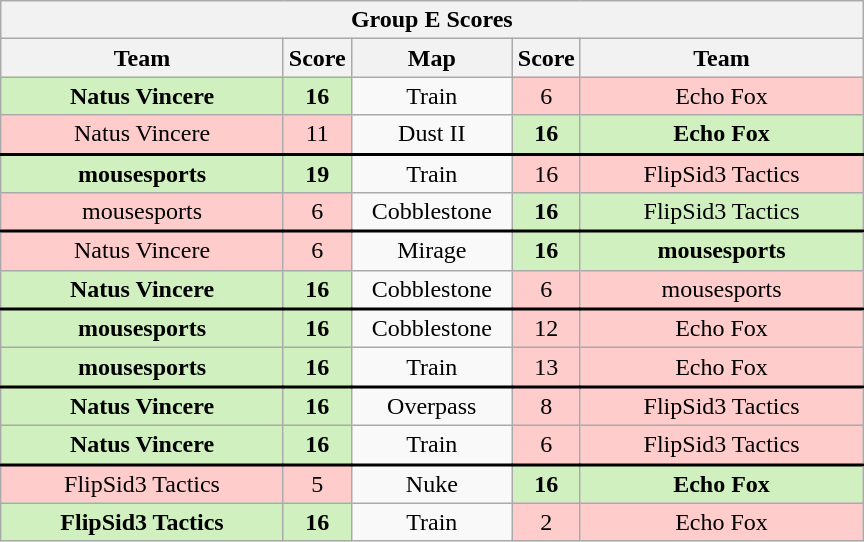<table class="wikitable" style="text-align: center;">
<tr>
<th colspan=5>Group E Scores</th>
</tr>
<tr>
<th width="181px">Team</th>
<th width="20px">Score</th>
<th width="100px">Map</th>
<th width="20px">Score</th>
<th width="181px">Team</th>
</tr>
<tr>
<td style="background: #D0F0C0;"><strong>Natus Vincere</strong></td>
<td style="background: #D0F0C0;"><strong>16</strong></td>
<td>Train</td>
<td style="background: #FFCCCC;">6</td>
<td style="background: #FFCCCC;">Echo Fox</td>
</tr>
<tr style="text-align:center;border-width:0 0 2px 0; border-style:solid;border-color:black;">
<td style="background: #FFCCCC;">Natus Vincere</td>
<td style="background: #FFCCCC;">11</td>
<td>Dust II</td>
<td style="background: #D0F0C0;"><strong>16</strong></td>
<td style="background: #D0F0C0;"><strong>Echo Fox</strong></td>
</tr>
<tr>
<td style="background: #D0F0C0;"><strong>mousesports</strong></td>
<td style="background: #D0F0C0;"><strong>19</strong></td>
<td>Train</td>
<td style="background: #FFCCCC;">16</td>
<td style="background: #FFCCCC;">FlipSid3 Tactics</td>
</tr>
<tr style="text-align:center;border-width:0 0 2px 0; border-style:solid;border-color:black;">
<td style="background: #FFCCCC;">mousesports</td>
<td style="background: #FFCCCC;">6</td>
<td>Cobblestone</td>
<td style="background: #D0F0C0;"><strong>16</strong></td>
<td style="background: #D0F0C0;">FlipSid3 Tactics</td>
</tr>
<tr>
<td style="background: #FFCCCC;">Natus Vincere</td>
<td style="background: #FFCCCC;">6</td>
<td>Mirage</td>
<td style="background: #D0F0C0;"><strong>16</strong></td>
<td style="background: #D0F0C0;"><strong>mousesports</strong></td>
</tr>
<tr style="text-align:center;border-width:0 0 2px 0; border-style:solid;border-color:black;">
<td style="background: #D0F0C0;"><strong>Natus Vincere</strong></td>
<td style="background: #D0F0C0;"><strong>16</strong></td>
<td>Cobblestone</td>
<td style="background: #FFCCCC;">6</td>
<td style="background: #FFCCCC;">mousesports</td>
</tr>
<tr>
<td style="background: #D0F0C0;"><strong>mousesports</strong></td>
<td style="background: #D0F0C0;"><strong>16</strong></td>
<td>Cobblestone</td>
<td style="background: #FFCCCC;">12</td>
<td style="background: #FFCCCC;">Echo Fox</td>
</tr>
<tr style="text-align:center;border-width:0 0 2px 0; border-style:solid;border-color:black;">
<td style="background: #D0F0C0;"><strong>mousesports</strong></td>
<td style="background: #D0F0C0;"><strong>16</strong></td>
<td>Train</td>
<td style="background: #FFCCCC;">13</td>
<td style="background: #FFCCCC;">Echo Fox</td>
</tr>
<tr>
<td style="background: #D0F0C0;"><strong>Natus Vincere</strong></td>
<td style="background: #D0F0C0;"><strong>16</strong></td>
<td>Overpass</td>
<td style="background: #FFCCCC;">8</td>
<td style="background: #FFCCCC;">FlipSid3 Tactics</td>
</tr>
<tr style="text-align:center;border-width:0 0 2px 0; border-style:solid;border-color:black;">
<td style="background: #D0F0C0;"><strong>Natus Vincere</strong></td>
<td style="background: #D0F0C0;"><strong>16</strong></td>
<td>Train</td>
<td style="background: #FFCCCC;">6</td>
<td style="background: #FFCCCC;">FlipSid3 Tactics</td>
</tr>
<tr>
<td style="background: #FFCCCC;">FlipSid3 Tactics</td>
<td style="background: #FFCCCC;">5</td>
<td>Nuke</td>
<td style="background: #D0F0C0;"><strong>16</strong></td>
<td style="background: #D0F0C0;"><strong>Echo Fox</strong></td>
</tr>
<tr>
<td style="background: #D0F0C0;"><strong>FlipSid3 Tactics</strong></td>
<td style="background: #D0F0C0;"><strong>16</strong></td>
<td>Train</td>
<td style="background: #FFCCCC;">2</td>
<td style="background: #FFCCCC;">Echo Fox</td>
</tr>
</table>
